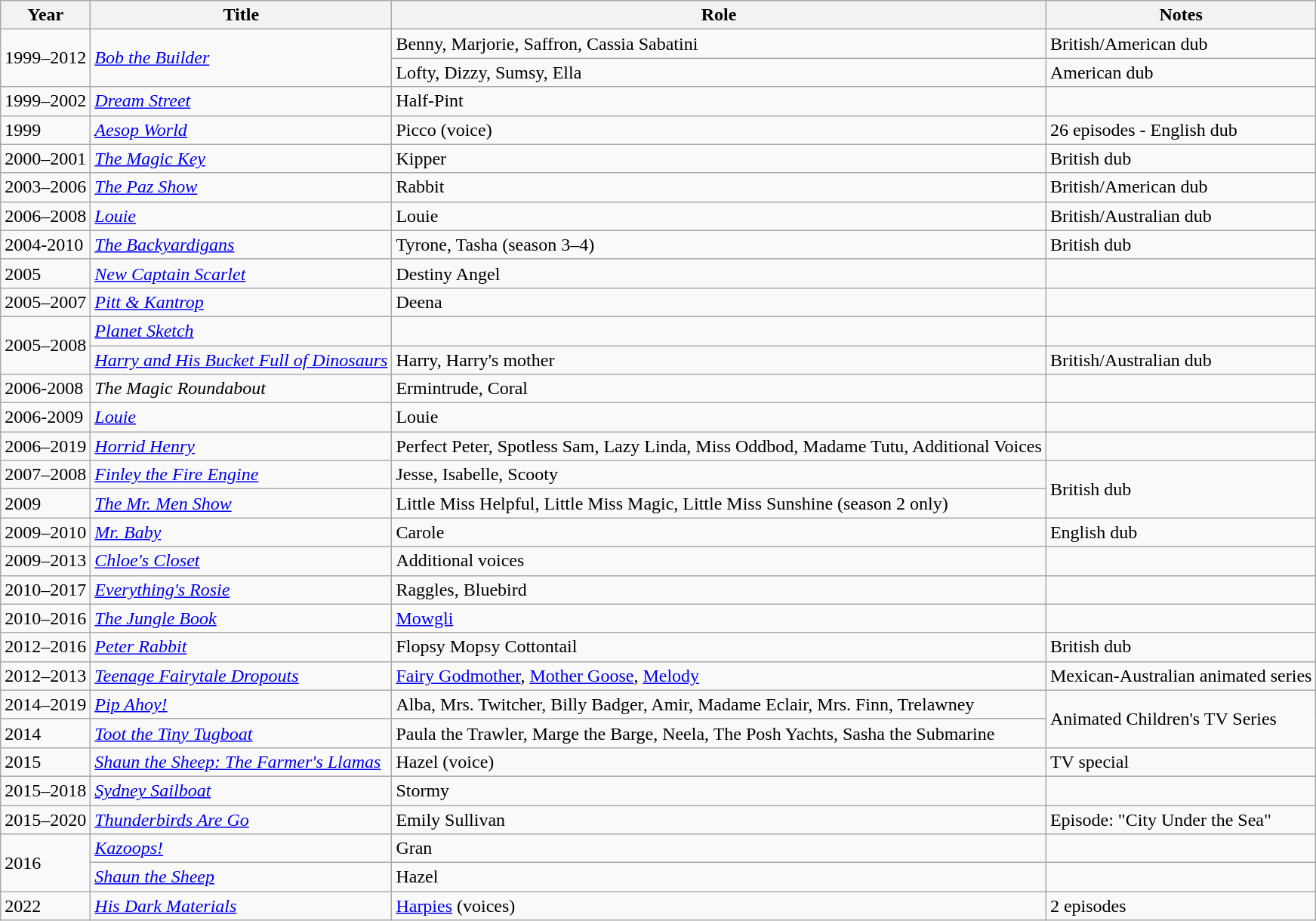<table class="wikitable">
<tr>
<th>Year</th>
<th>Title</th>
<th>Role</th>
<th>Notes</th>
</tr>
<tr>
<td rowspan="2">1999–2012</td>
<td rowspan="2"><em><a href='#'>Bob the Builder</a></em></td>
<td>Benny, Marjorie, Saffron, Cassia Sabatini</td>
<td>British/American dub</td>
</tr>
<tr>
<td>Lofty, Dizzy, Sumsy, Ella</td>
<td>American dub</td>
</tr>
<tr>
<td>1999–2002</td>
<td><em><a href='#'>Dream Street</a></em></td>
<td>Half-Pint</td>
<td></td>
</tr>
<tr>
<td>1999</td>
<td><em><a href='#'>Aesop World</a></em></td>
<td>Picco (voice)</td>
<td>26 episodes - English dub</td>
</tr>
<tr>
<td>2000–2001</td>
<td><em><a href='#'>The Magic Key</a></em></td>
<td>Kipper</td>
<td>British dub</td>
</tr>
<tr>
<td>2003–2006</td>
<td><em><a href='#'>The Paz Show</a></em></td>
<td>Rabbit</td>
<td>British/American dub</td>
</tr>
<tr>
<td>2006–2008</td>
<td><em><a href='#'>Louie</a></em></td>
<td>Louie</td>
<td>British/Australian dub</td>
</tr>
<tr>
<td>2004-2010</td>
<td><em><a href='#'>The Backyardigans</a></em></td>
<td>Tyrone, Tasha (season 3–4)</td>
<td>British dub</td>
</tr>
<tr>
<td>2005</td>
<td><em><a href='#'>New Captain Scarlet</a></em></td>
<td>Destiny Angel</td>
<td></td>
</tr>
<tr>
<td>2005–2007</td>
<td><em><a href='#'>Pitt & Kantrop</a></em></td>
<td>Deena</td>
<td></td>
</tr>
<tr>
<td rowspan="2">2005–2008</td>
<td><em><a href='#'>Planet Sketch</a></em></td>
<td></td>
<td></td>
</tr>
<tr>
<td><em><a href='#'>Harry and His Bucket Full of Dinosaurs</a></em></td>
<td>Harry, Harry's mother</td>
<td>British/Australian dub</td>
</tr>
<tr>
<td>2006-2008</td>
<td><em>The Magic Roundabout</em></td>
<td>Ermintrude, Coral</td>
<td></td>
</tr>
<tr>
<td>2006-2009</td>
<td><em><a href='#'>Louie</a></em></td>
<td>Louie</td>
<td></td>
</tr>
<tr>
<td>2006–2019</td>
<td><em><a href='#'>Horrid Henry</a></em></td>
<td>Perfect Peter, Spotless Sam, Lazy Linda, Miss Oddbod, Madame Tutu, Additional Voices</td>
<td></td>
</tr>
<tr>
<td>2007–2008</td>
<td><em><a href='#'>Finley the Fire Engine</a></em></td>
<td>Jesse, Isabelle, Scooty</td>
<td rowspan="2">British dub</td>
</tr>
<tr>
<td>2009</td>
<td><em><a href='#'>The Mr. Men Show</a></em></td>
<td>Little Miss Helpful, Little Miss Magic, Little Miss Sunshine (season 2 only)</td>
</tr>
<tr>
<td>2009–2010</td>
<td><em><a href='#'>Mr. Baby</a></em></td>
<td>Carole</td>
<td>English dub</td>
</tr>
<tr>
<td>2009–2013</td>
<td><em><a href='#'>Chloe's Closet</a></em></td>
<td>Additional voices</td>
<td></td>
</tr>
<tr>
<td>2010–2017</td>
<td><em><a href='#'>Everything's Rosie</a></em></td>
<td>Raggles, Bluebird</td>
<td></td>
</tr>
<tr>
<td>2010–2016</td>
<td><em><a href='#'>The Jungle Book</a></em></td>
<td><a href='#'>Mowgli</a></td>
<td></td>
</tr>
<tr>
<td>2012–2016</td>
<td><em><a href='#'>Peter Rabbit</a></em></td>
<td>Flopsy Mopsy Cottontail</td>
<td>British dub</td>
</tr>
<tr>
<td>2012–2013</td>
<td><em><a href='#'>Teenage Fairytale Dropouts</a></em></td>
<td><a href='#'>Fairy Godmother</a>, <a href='#'>Mother Goose</a>, <a href='#'>Melody</a></td>
<td>Mexican-Australian animated series</td>
</tr>
<tr>
<td>2014–2019</td>
<td><em><a href='#'>Pip Ahoy!</a></em></td>
<td>Alba, Mrs. Twitcher, Billy Badger, Amir, Madame Eclair, Mrs. Finn, Trelawney</td>
<td rowspan="2">Animated Children's TV Series</td>
</tr>
<tr>
<td>2014</td>
<td><em><a href='#'>Toot the Tiny Tugboat</a></em></td>
<td>Paula the Trawler, Marge the Barge, Neela, The Posh Yachts, Sasha the Submarine</td>
</tr>
<tr>
<td>2015</td>
<td><em><a href='#'>Shaun the Sheep: The Farmer's Llamas</a></em></td>
<td>Hazel (voice)</td>
<td>TV special</td>
</tr>
<tr>
<td>2015–2018</td>
<td><em><a href='#'>Sydney Sailboat</a></em></td>
<td>Stormy</td>
<td></td>
</tr>
<tr>
<td>2015–2020</td>
<td><em><a href='#'>Thunderbirds Are Go</a></em></td>
<td>Emily Sullivan</td>
<td>Episode: "City Under the Sea"</td>
</tr>
<tr>
<td rowspan="2">2016</td>
<td><em><a href='#'>Kazoops!</a></em></td>
<td>Gran</td>
<td></td>
</tr>
<tr>
<td><em><a href='#'>Shaun the Sheep</a></em></td>
<td>Hazel</td>
<td></td>
</tr>
<tr>
<td>2022</td>
<td><em><a href='#'>His Dark Materials</a></em></td>
<td><a href='#'>Harpies</a> (voices)</td>
<td>2 episodes</td>
</tr>
</table>
